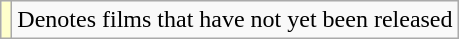<table class="wikitable">
<tr>
<td style="background:#ffc;"></td>
<td>Denotes films that have not yet been released</td>
</tr>
</table>
